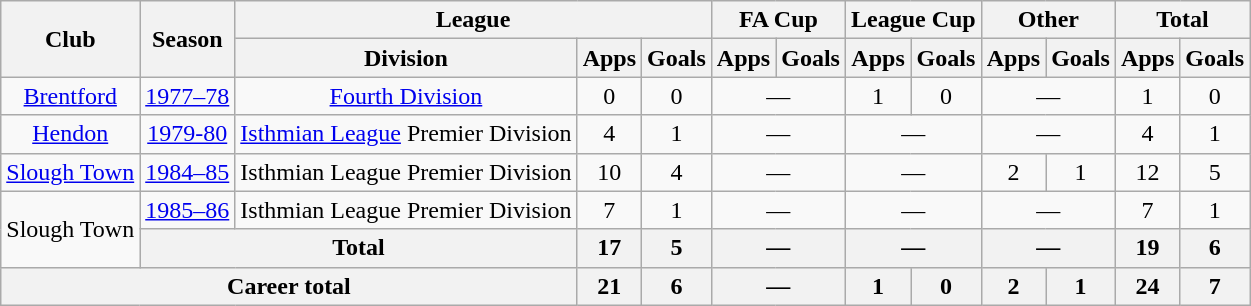<table class="wikitable" style="text-align: center;">
<tr>
<th rowspan="2">Club</th>
<th rowspan="2">Season</th>
<th colspan="3">League</th>
<th colspan="2">FA Cup</th>
<th colspan="2">League Cup</th>
<th colspan="2">Other</th>
<th colspan="2">Total</th>
</tr>
<tr>
<th>Division</th>
<th>Apps</th>
<th>Goals</th>
<th>Apps</th>
<th>Goals</th>
<th>Apps</th>
<th>Goals</th>
<th>Apps</th>
<th>Goals</th>
<th>Apps</th>
<th>Goals</th>
</tr>
<tr>
<td><a href='#'>Brentford</a></td>
<td><a href='#'>1977–78</a></td>
<td><a href='#'>Fourth Division</a></td>
<td>0</td>
<td>0</td>
<td colspan="2">—</td>
<td>1</td>
<td>0</td>
<td colspan="2">—</td>
<td>1</td>
<td>0</td>
</tr>
<tr>
<td><a href='#'>Hendon</a></td>
<td><a href='#'>1979-80</a></td>
<td><a href='#'>Isthmian League</a> Premier Division</td>
<td>4</td>
<td>1</td>
<td colspan="2">—</td>
<td colspan="2">—</td>
<td colspan="2">—</td>
<td>4</td>
<td>1</td>
</tr>
<tr>
<td><a href='#'>Slough Town</a></td>
<td><a href='#'>1984–85</a></td>
<td>Isthmian League Premier Division</td>
<td>10</td>
<td>4</td>
<td colspan="2">—</td>
<td colspan="2">—</td>
<td>2</td>
<td>1</td>
<td>12</td>
<td>5</td>
</tr>
<tr>
<td rowspan="2">Slough Town</td>
<td><a href='#'>1985–86</a></td>
<td>Isthmian League Premier Division</td>
<td>7</td>
<td>1</td>
<td colspan="2">—</td>
<td colspan="2">—</td>
<td colspan="2">—</td>
<td>7</td>
<td>1</td>
</tr>
<tr>
<th colspan="2">Total</th>
<th>17</th>
<th>5</th>
<th colspan="2">—</th>
<th colspan="2">—</th>
<th colspan="2">—</th>
<th>19</th>
<th>6</th>
</tr>
<tr>
<th colspan="3">Career total</th>
<th>21</th>
<th>6</th>
<th colspan="2">—</th>
<th>1</th>
<th>0</th>
<th>2</th>
<th>1</th>
<th>24</th>
<th>7</th>
</tr>
</table>
